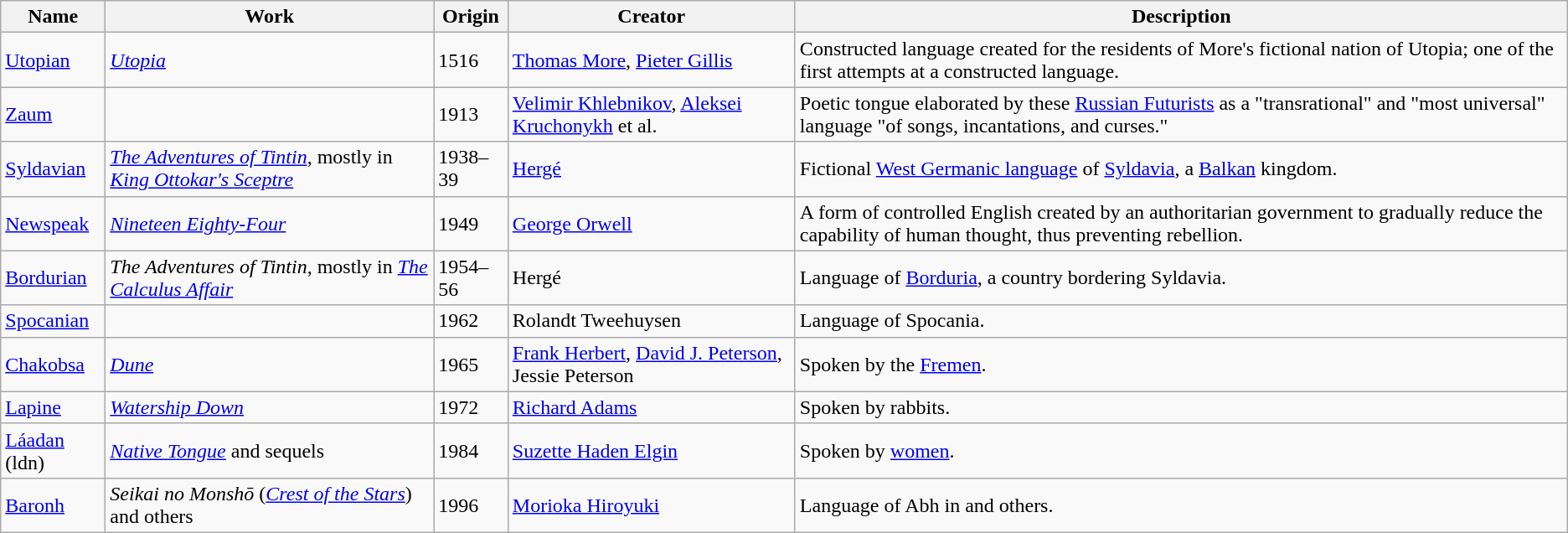<table class="wikitable sortable">
<tr>
<th>Name</th>
<th>Work</th>
<th>Origin</th>
<th>Creator</th>
<th>Description</th>
</tr>
<tr>
<td><a href='#'>Utopian</a></td>
<td><em><a href='#'>Utopia</a></em></td>
<td>1516</td>
<td><a href='#'>Thomas More</a>, <a href='#'>Pieter Gillis</a></td>
<td>Constructed language created for the residents of More's fictional nation of Utopia; one of the first attempts at a constructed language.</td>
</tr>
<tr>
<td><a href='#'>Zaum</a></td>
<td></td>
<td>1913</td>
<td><a href='#'>Velimir Khlebnikov</a>, <a href='#'>Aleksei Kruchonykh</a> et al.</td>
<td>Poetic tongue elaborated by these <a href='#'>Russian Futurists</a> as a "transrational" and "most universal" language "of songs, incantations, and curses."</td>
</tr>
<tr>
<td><a href='#'>Syldavian</a></td>
<td><em><a href='#'>The Adventures of Tintin</a></em>, mostly in <em><a href='#'>King Ottokar's Sceptre</a></em></td>
<td>1938–39</td>
<td><a href='#'>Hergé</a></td>
<td>Fictional <a href='#'>West Germanic language</a> of <a href='#'>Syldavia</a>, a <a href='#'>Balkan</a> kingdom.</td>
</tr>
<tr>
<td><a href='#'>Newspeak</a></td>
<td><em><a href='#'>Nineteen Eighty-Four</a></em></td>
<td>1949</td>
<td><a href='#'>George Orwell</a></td>
<td>A form of controlled English created by an authoritarian government to gradually reduce the capability of human thought, thus preventing rebellion.</td>
</tr>
<tr>
<td><a href='#'>Bordurian</a></td>
<td><em>The Adventures of Tintin</em>, mostly in <em><a href='#'>The Calculus Affair</a></em></td>
<td>1954–56</td>
<td>Hergé</td>
<td>Language of <a href='#'>Borduria</a>, a country bordering Syldavia.</td>
</tr>
<tr>
<td><a href='#'>Spocanian</a></td>
<td></td>
<td>1962</td>
<td>Rolandt Tweehuysen</td>
<td>Language of Spocania.</td>
</tr>
<tr>
<td><a href='#'>Chakobsa</a></td>
<td><em><a href='#'>Dune</a></em></td>
<td>1965</td>
<td><a href='#'>Frank Herbert</a>, <a href='#'>David J. Peterson</a>, Jessie Peterson</td>
<td>Spoken by the <a href='#'>Fremen</a>.</td>
</tr>
<tr>
<td><a href='#'>Lapine</a></td>
<td><em><a href='#'>Watership Down</a></em></td>
<td>1972</td>
<td><a href='#'>Richard Adams</a></td>
<td>Spoken by rabbits.</td>
</tr>
<tr>
<td><a href='#'>Láadan</a> (ldn)</td>
<td><em><a href='#'>Native Tongue</a></em> and sequels</td>
<td>1984</td>
<td><a href='#'>Suzette Haden Elgin</a></td>
<td>Spoken by <a href='#'>women</a>.</td>
</tr>
<tr>
<td><a href='#'>Baronh</a></td>
<td><em>Seikai no Monshō</em> (<em><a href='#'>Crest of the Stars</a></em>) and others</td>
<td>1996</td>
<td><a href='#'>Morioka Hiroyuki</a></td>
<td>Language of Abh in and others.</td>
</tr>
</table>
